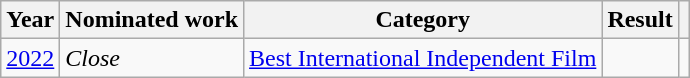<table class="wikitable sortable">
<tr>
<th>Year</th>
<th>Nominated work</th>
<th>Category</th>
<th>Result</th>
<th class="unsortable"></th>
</tr>
<tr>
<td><a href='#'>2022</a></td>
<td><em>Close</em></td>
<td><a href='#'>Best International Independent Film</a></td>
<td></td>
<td></td>
</tr>
</table>
